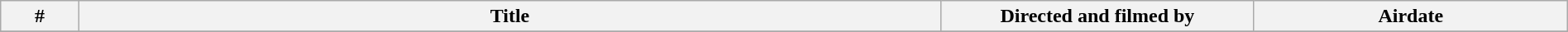<table class="wikitable plainrowheaders" width="100%">
<tr>
<th width="5%">#</th>
<th width="55%">Title</th>
<th width="20%">Directed and filmed by</th>
<th width="20%">Airdate</th>
</tr>
<tr>
</tr>
</table>
